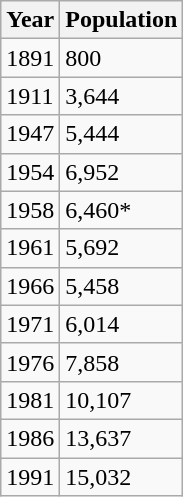<table class="wikitable">
<tr>
<th>Year</th>
<th>Population</th>
</tr>
<tr>
<td>1891</td>
<td>800</td>
</tr>
<tr>
<td>1911</td>
<td>3,644</td>
</tr>
<tr>
<td>1947</td>
<td>5,444</td>
</tr>
<tr>
<td>1954</td>
<td>6,952</td>
</tr>
<tr>
<td>1958</td>
<td>6,460*</td>
</tr>
<tr>
<td>1961</td>
<td>5,692</td>
</tr>
<tr>
<td>1966</td>
<td>5,458</td>
</tr>
<tr>
<td>1971</td>
<td>6,014</td>
</tr>
<tr>
<td>1976</td>
<td>7,858</td>
</tr>
<tr>
<td>1981</td>
<td>10,107</td>
</tr>
<tr>
<td>1986</td>
<td>13,637</td>
</tr>
<tr>
<td>1991</td>
<td>15,032</td>
</tr>
</table>
